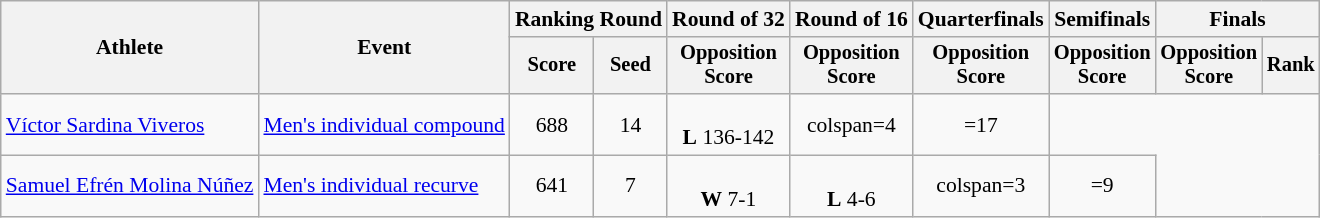<table class="wikitable" style="text-align: center; font-size:90%">
<tr>
<th rowspan="2">Athlete</th>
<th rowspan="2">Event</th>
<th colspan="2">Ranking Round</th>
<th>Round of 32</th>
<th>Round of 16</th>
<th>Quarterfinals</th>
<th>Semifinals</th>
<th colspan="2">Finals</th>
</tr>
<tr style="font-size:95%">
<th>Score</th>
<th>Seed</th>
<th>Opposition<br>Score</th>
<th>Opposition<br>Score</th>
<th>Opposition<br>Score</th>
<th>Opposition<br>Score</th>
<th>Opposition<br>Score</th>
<th>Rank</th>
</tr>
<tr>
<td align=left><a href='#'>Víctor Sardina Viveros</a></td>
<td align=left><a href='#'>Men's individual compound</a></td>
<td>688 </td>
<td>14</td>
<td><br><strong>L</strong> 136-142</td>
<td>colspan=4</td>
<td>=17</td>
</tr>
<tr>
<td align=left><a href='#'>Samuel Efrén Molina Núñez</a></td>
<td align=left><a href='#'>Men's individual recurve</a></td>
<td>641</td>
<td>7</td>
<td><br><strong>W</strong> 7-1</td>
<td><br><strong>L</strong> 4-6</td>
<td>colspan=3</td>
<td>=9</td>
</tr>
</table>
